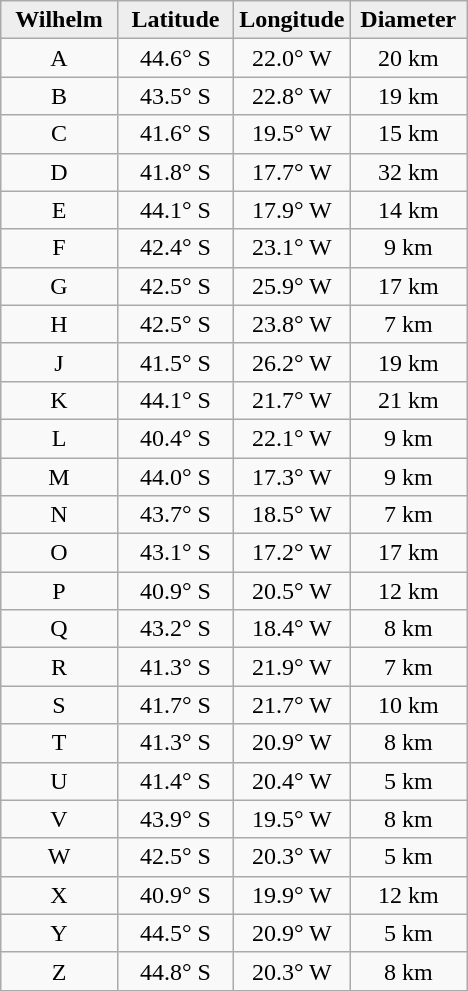<table class="wikitable">
<tr>
<th width="25%" style="background:#eeeeee;">Wilhelm</th>
<th width="25%" style="background:#eeeeee;">Latitude</th>
<th width="25%" style="background:#eeeeee;">Longitude</th>
<th width="25%" style="background:#eeeeee;">Diameter</th>
</tr>
<tr>
<td align="center">A</td>
<td align="center">44.6° S</td>
<td align="center">22.0° W</td>
<td align="center">20 km</td>
</tr>
<tr>
<td align="center">B</td>
<td align="center">43.5° S</td>
<td align="center">22.8° W</td>
<td align="center">19 km</td>
</tr>
<tr>
<td align="center">C</td>
<td align="center">41.6° S</td>
<td align="center">19.5° W</td>
<td align="center">15 km</td>
</tr>
<tr>
<td align="center">D</td>
<td align="center">41.8° S</td>
<td align="center">17.7° W</td>
<td align="center">32 km</td>
</tr>
<tr>
<td align="center">E</td>
<td align="center">44.1° S</td>
<td align="center">17.9° W</td>
<td align="center">14 km</td>
</tr>
<tr>
<td align="center">F</td>
<td align="center">42.4° S</td>
<td align="center">23.1° W</td>
<td align="center">9 km</td>
</tr>
<tr>
<td align="center">G</td>
<td align="center">42.5° S</td>
<td align="center">25.9° W</td>
<td align="center">17 km</td>
</tr>
<tr>
<td align="center">H</td>
<td align="center">42.5° S</td>
<td align="center">23.8° W</td>
<td align="center">7 km</td>
</tr>
<tr>
<td align="center">J</td>
<td align="center">41.5° S</td>
<td align="center">26.2° W</td>
<td align="center">19 km</td>
</tr>
<tr>
<td align="center">K</td>
<td align="center">44.1° S</td>
<td align="center">21.7° W</td>
<td align="center">21 km</td>
</tr>
<tr>
<td align="center">L</td>
<td align="center">40.4° S</td>
<td align="center">22.1° W</td>
<td align="center">9 km</td>
</tr>
<tr>
<td align="center">M</td>
<td align="center">44.0° S</td>
<td align="center">17.3° W</td>
<td align="center">9 km</td>
</tr>
<tr>
<td align="center">N</td>
<td align="center">43.7° S</td>
<td align="center">18.5° W</td>
<td align="center">7 km</td>
</tr>
<tr>
<td align="center">O</td>
<td align="center">43.1° S</td>
<td align="center">17.2° W</td>
<td align="center">17 km</td>
</tr>
<tr>
<td align="center">P</td>
<td align="center">40.9° S</td>
<td align="center">20.5° W</td>
<td align="center">12 km</td>
</tr>
<tr>
<td align="center">Q</td>
<td align="center">43.2° S</td>
<td align="center">18.4° W</td>
<td align="center">8 km</td>
</tr>
<tr>
<td align="center">R</td>
<td align="center">41.3° S</td>
<td align="center">21.9° W</td>
<td align="center">7 km</td>
</tr>
<tr>
<td align="center">S</td>
<td align="center">41.7° S</td>
<td align="center">21.7° W</td>
<td align="center">10 km</td>
</tr>
<tr>
<td align="center">T</td>
<td align="center">41.3° S</td>
<td align="center">20.9° W</td>
<td align="center">8 km</td>
</tr>
<tr>
<td align="center">U</td>
<td align="center">41.4° S</td>
<td align="center">20.4° W</td>
<td align="center">5 km</td>
</tr>
<tr>
<td align="center">V</td>
<td align="center">43.9° S</td>
<td align="center">19.5° W</td>
<td align="center">8 km</td>
</tr>
<tr>
<td align="center">W</td>
<td align="center">42.5° S</td>
<td align="center">20.3° W</td>
<td align="center">5 km</td>
</tr>
<tr>
<td align="center">X</td>
<td align="center">40.9° S</td>
<td align="center">19.9° W</td>
<td align="center">12 km</td>
</tr>
<tr>
<td align="center">Y</td>
<td align="center">44.5° S</td>
<td align="center">20.9° W</td>
<td align="center">5 km</td>
</tr>
<tr>
<td align="center">Z</td>
<td align="center">44.8° S</td>
<td align="center">20.3° W</td>
<td align="center">8 km</td>
</tr>
</table>
